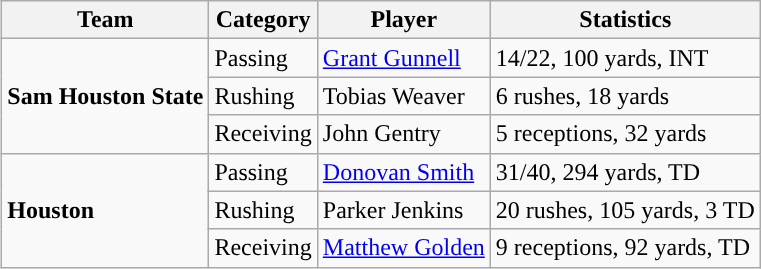<table class="wikitable" style="float: right;">
<tr>
<th>Team</th>
<th>Category</th>
<th>Player</th>
<th>Statistics</th>
</tr>
<tr>
<td rowspan=3><strong>Sam Houston State</strong></td>
<td>Passing</td>
<td><a href='#'>Grant Gunnell</a></td>
<td>14/22, 100 yards, INT</td>
</tr>
<tr>
<td>Rushing</td>
<td>Tobias Weaver</td>
<td>6 rushes, 18 yards</td>
</tr>
<tr>
<td>Receiving</td>
<td>John Gentry</td>
<td>5 receptions, 32 yards</td>
</tr>
<tr>
<td rowspan=3><strong>Houston</strong></td>
<td>Passing</td>
<td><a href='#'>Donovan Smith</a></td>
<td>31/40, 294 yards, TD</td>
</tr>
<tr>
<td>Rushing</td>
<td>Parker Jenkins</td>
<td>20 rushes, 105 yards, 3 TD</td>
</tr>
<tr>
<td>Receiving</td>
<td><a href='#'>Matthew Golden</a></td>
<td>9 receptions, 92 yards, TD</td>
</tr>
</table>
